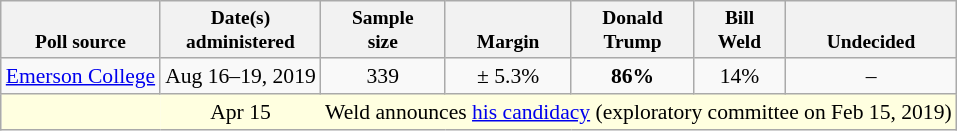<table class="wikitable" style="font-size:90%;text-align:center;">
<tr valign=bottom style="font-size:90%;">
<th>Poll source</th>
<th>Date(s)<br>administered</th>
<th>Sample<br>size</th>
<th>Margin<br></th>
<th>Donald<br>Trump</th>
<th>Bill<br>Weld</th>
<th>Undecided</th>
</tr>
<tr>
<td style="text-align:left;"><a href='#'>Emerson College</a></td>
<td>Aug 16–19, 2019</td>
<td>339</td>
<td>± 5.3%</td>
<td><strong>86%</strong></td>
<td>14%</td>
<td>–</td>
</tr>
<tr style="background:lightyellow;">
<td style="border-right-style:hidden;"></td>
<td style="border-right-style:hidden;">Apr 15</td>
<td colspan="20">Weld announces <a href='#'>his candidacy</a> (exploratory committee on Feb 15, 2019)</td>
</tr>
</table>
